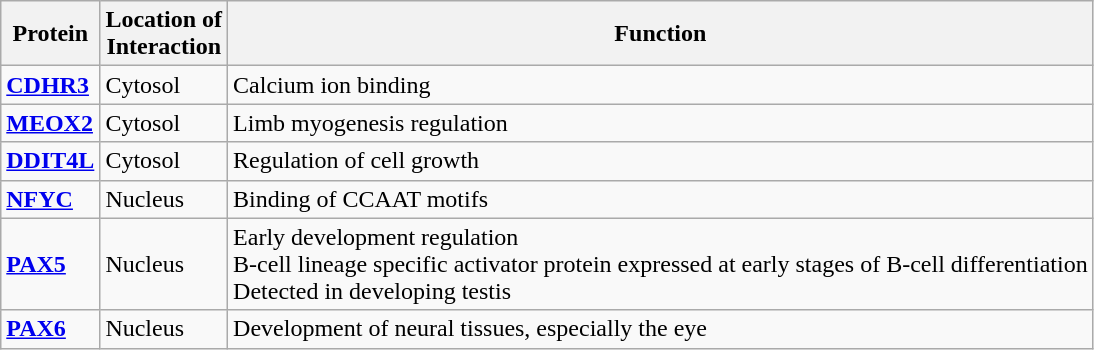<table class="wikitable">
<tr>
<th>Protein</th>
<th>Location of<br>Interaction</th>
<th>Function</th>
</tr>
<tr>
<td><strong><a href='#'>CDHR3</a></strong></td>
<td>Cytosol</td>
<td>Calcium ion binding</td>
</tr>
<tr>
<td><strong><a href='#'>MEOX2</a></strong></td>
<td>Cytosol</td>
<td>Limb myogenesis regulation</td>
</tr>
<tr>
<td><strong><a href='#'>DDIT4L</a></strong></td>
<td>Cytosol</td>
<td>Regulation of cell growth</td>
</tr>
<tr>
<td><strong><a href='#'>NFYC</a></strong></td>
<td>Nucleus</td>
<td>Binding of CCAAT motifs</td>
</tr>
<tr>
<td><strong><a href='#'>PAX5</a></strong></td>
<td>Nucleus</td>
<td>Early development regulation<br>B-cell lineage specific activator protein expressed at early stages of B-cell differentiation<br>Detected in developing testis</td>
</tr>
<tr>
<td><strong><a href='#'>PAX6</a></strong></td>
<td>Nucleus</td>
<td>Development of neural tissues, especially the eye</td>
</tr>
</table>
